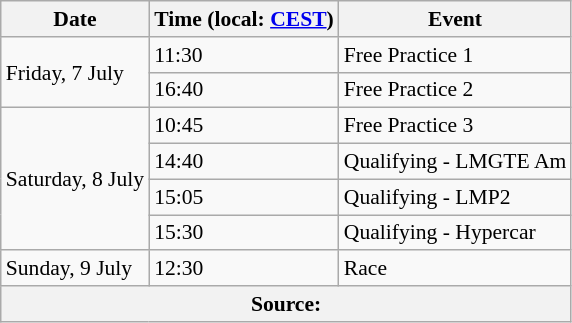<table class="wikitable" style="font-size: 90%;">
<tr>
<th>Date</th>
<th>Time (local: <a href='#'>CEST</a>)</th>
<th>Event</th>
</tr>
<tr>
<td rowspan="2">Friday, 7 July</td>
<td>11:30</td>
<td>Free Practice 1</td>
</tr>
<tr>
<td>16:40</td>
<td>Free Practice 2</td>
</tr>
<tr>
<td rowspan="4">Saturday, 8 July</td>
<td>10:45</td>
<td>Free Practice 3</td>
</tr>
<tr>
<td>14:40</td>
<td>Qualifying - LMGTE Am</td>
</tr>
<tr>
<td>15:05</td>
<td>Qualifying - LMP2</td>
</tr>
<tr>
<td>15:30</td>
<td>Qualifying - Hypercar</td>
</tr>
<tr>
<td>Sunday, 9 July</td>
<td>12:30</td>
<td>Race</td>
</tr>
<tr>
<th colspan="3">Source:</th>
</tr>
</table>
